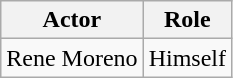<table class="wikitable" border="1">
<tr>
<th><strong>Actor</strong></th>
<th><strong>Role</strong></th>
</tr>
<tr>
<td>Rene Moreno</td>
<td>Himself</td>
</tr>
</table>
